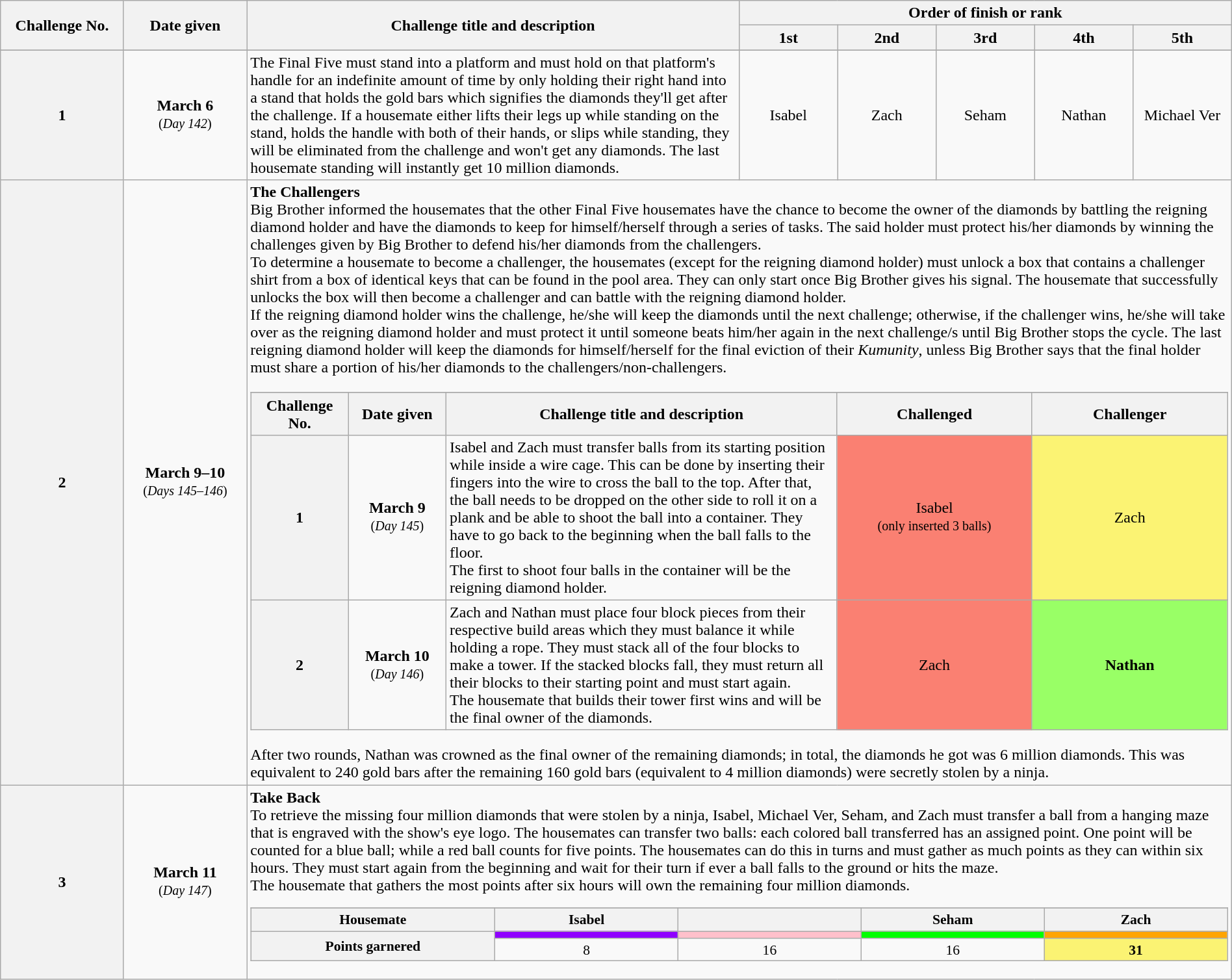<table class="wikitable" style="text-align:center; font-size:100%; line-height:18px;" width="100%">
<tr>
<th style="width: 10%;" rowspan="2">Challenge No.</th>
<th style="width: 10%;" rowspan="2">Date given</th>
<th style="width: 40%;" rowspan="2">Challenge title and description</th>
<th style="width: 40%;" colspan="5">Order of finish or rank</th>
</tr>
<tr>
<th style="width: 08%;">1st</th>
<th style="width: 08%;">2nd</th>
<th style="width: 08%;">3rd</th>
<th style="width: 08%;">4th</th>
<th style="width: 08%;">5th</th>
</tr>
<tr>
</tr>
<tr>
<th>1</th>
<td><strong>March 6</strong><br><small>(<em>Day 142</em>)</small></td>
<td align="left">The Final Five must stand into a platform and must hold on that platform's handle for an indefinite amount of time by only holding their right hand into a stand that holds the gold bars which signifies the diamonds they'll get after the challenge. If a housemate either lifts their legs up while standing on the stand, holds the handle with both of their hands, or slips while standing, they will be eliminated from the challenge and won't get any diamonds. The last housemate standing will instantly get 10 million diamonds.</td>
<td>Isabel</td>
<td>Zach</td>
<td>Seham</td>
<td>Nathan</td>
<td>Michael Ver</td>
</tr>
<tr>
<th>2</th>
<td><strong>March 9–10</strong><br><small>(<em>Days 145–146</em>)</small></td>
<td colspan="6" align="left"><strong>The Challengers</strong><br>Big Brother informed the housemates that the other Final Five housemates have the chance to become the owner of the diamonds by battling the reigning diamond holder and have the diamonds to keep for himself/herself through a series of tasks. The said holder must protect his/her diamonds by winning the challenges given by Big Brother to defend his/her diamonds from the challengers.<br>To determine a housemate to become a challenger, the housemates (except for the reigning diamond holder) must unlock a box that contains a challenger shirt from a box of identical keys that can be found in the pool area. They can only start once Big Brother gives his signal. The housemate that successfully unlocks the box will then become a challenger and can battle with the reigning diamond holder.<br>If the reigning diamond holder wins the challenge, he/she will keep the diamonds until the next challenge; otherwise, if the challenger wins, he/she will take over as the reigning diamond holder and must protect it until someone beats him/her again in the next challenge/s until Big Brother stops the cycle. The last reigning diamond holder will keep the diamonds for himself/herself for the final eviction of their <em>Kumunity</em>, unless Big Brother says that the final holder must share a portion of his/her diamonds to the challengers/non-challengers.<table class="wikitable collapsible collapsed" style="text-align:center; font-size:100%; line-height:18px;" width="100%">
<tr>
</tr>
<tr>
<th style="width: 10%;">Challenge No.</th>
<th style="width: 10%;">Date given</th>
<th style="width: 40%;">Challenge title and description</th>
<th style="width: 20%;">Challenged</th>
<th style="width: 20%;">Challenger</th>
</tr>
<tr>
<th>1</th>
<td><strong>March 9</strong><br><small>(<em>Day 145</em>)</small></td>
<td align="left">Isabel and Zach must transfer balls from its starting position while inside a wire cage. This can be done by inserting their fingers into the wire to cross the ball to the top. After that, the ball needs to be dropped on the other side to roll it on a plank and be able to shoot the ball into a container. They have to go back to the beginning when the ball falls to the floor.<br>The first to shoot four balls in the container will be the reigning diamond holder.</td>
<td style="background:#FA8072;">Isabel<br><small>(only inserted 3 balls)</small></td>
<td style="background:#FBF373;">Zach</td>
</tr>
<tr>
<th>2</th>
<td><strong>March 10</strong><br><small>(<em>Day 146</em>)</small></td>
<td align="left">Zach and Nathan must place four block pieces from their respective build areas which they must balance it while holding a rope. They must stack all of the four blocks to make a tower. If the stacked blocks fall, they must return all their blocks to their starting point and must start again.<br>The housemate that builds their tower first wins and will be the final owner of the diamonds.</td>
<td style="background:#FA8072;">Zach</td>
<td style="background:#99FF66;"><strong>Nathan</strong></td>
</tr>
</table>
After two rounds, Nathan was crowned as the final owner of the remaining diamonds; in total, the diamonds he got was 6 million diamonds. This was equivalent to 240 gold bars after the remaining 160 gold bars (equivalent to 4 million diamonds) were secretly stolen by a ninja.</td>
</tr>
<tr>
<th>3</th>
<td><strong>March 11</strong><br><small>(<em>Day 147</em>)</small></td>
<td colspan="6" align="left"><strong>Take Back</strong><br>To retrieve the missing four million diamonds that were stolen by a ninja, Isabel, Michael Ver, Seham, and Zach must transfer a ball from a hanging maze that is engraved with the show's eye logo. The housemates can transfer two balls: each colored ball transferred has an assigned point. One point will be counted for a blue ball; while a red ball counts for five points. The housemates can do this in turns and must gather as much points as they can within six hours. They must start again from the beginning and wait for their turn if ever a ball falls to the ground or hits the maze.<br>The housemate that gathers the most points after six hours will own the remaining four million diamonds.<table class="wikitable" style="font-size:90%; line-height:17px; width:100%">
<tr>
</tr>
<tr>
<th width="16%">Housemate</th>
<th width="12%">Isabel</th>
<th width="12%"></th>
<th width="12%">Seham</th>
<th width="12%">Zach</th>
</tr>
<tr>
<th rowspan="2">Points garnered</th>
<td style="background:#8F00FF"></td>
<td style="background:#FFC0CB"></td>
<td style="background:#00FF00"></td>
<td style="background:#FFA500"></td>
</tr>
<tr align="center">
<td>8</td>
<td>16</td>
<td>16</td>
<td style="background:#FBF373"><strong>31</strong></td>
</tr>
</table>
</td>
</tr>
</table>
